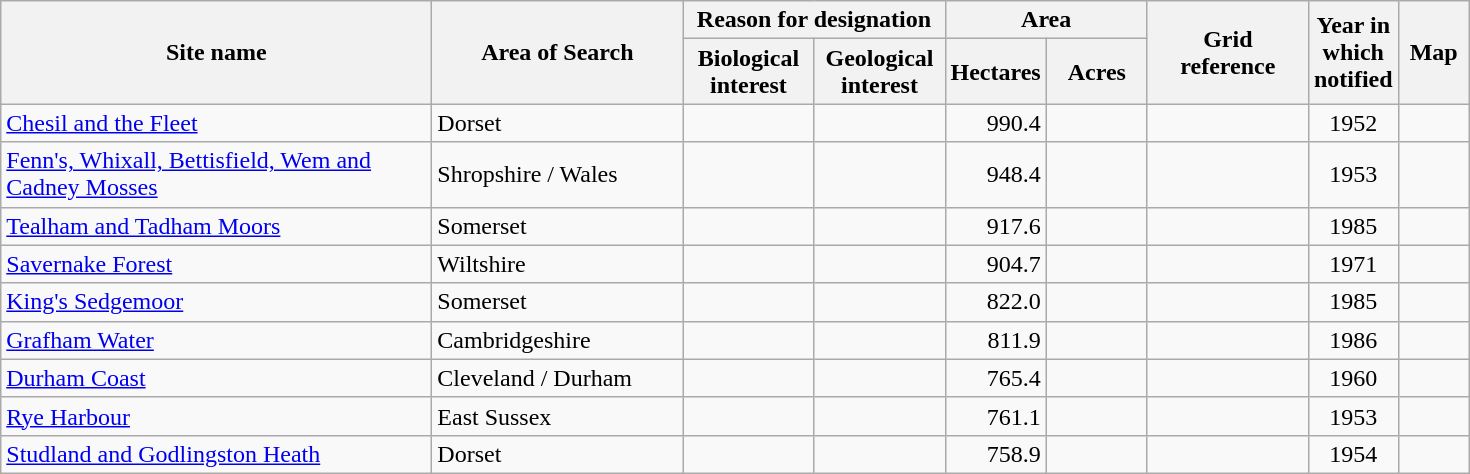<table class="wikitable">
<tr>
<th width="280" rowspan="2">Site name</th>
<th width="160" rowspan="2">Area of Search</th>
<th width="160" colspan="2">Reason for designation</th>
<th width="120" colspan="2">Area</th>
<th width="100" rowspan="2">Grid reference</th>
<th width="50" rowspan="2">Year in which notified</th>
<th width="40" rowspan="2">Map</th>
</tr>
<tr>
<th width="80">Biological interest</th>
<th width="80">Geological interest</th>
<th width="60">Hectares</th>
<th width="60">Acres</th>
</tr>
<tr>
<td><a href='#'>Chesil and the Fleet</a></td>
<td>Dorset</td>
<td align="center"></td>
<td align="center"></td>
<td align="right">990.4</td>
<td align="right"></td>
<td align="center"></td>
<td align="center">1952</td>
<td align="center"></td>
</tr>
<tr>
<td><a href='#'>Fenn's, Whixall, Bettisfield, Wem and Cadney Mosses</a></td>
<td>Shropshire / Wales</td>
<td align="center"></td>
<td></td>
<td align="right">948.4</td>
<td align="right"></td>
<td align="center"></td>
<td align="center">1953</td>
<td align="center"></td>
</tr>
<tr>
<td><a href='#'>Tealham and Tadham Moors</a></td>
<td>Somerset</td>
<td align="center"></td>
<td></td>
<td align="right">917.6</td>
<td align="right"></td>
<td align="center"></td>
<td align="center">1985</td>
<td align="center"></td>
</tr>
<tr>
<td><a href='#'>Savernake Forest</a></td>
<td>Wiltshire</td>
<td align="center"></td>
<td></td>
<td align="right">904.7</td>
<td align="right"></td>
<td align="center"></td>
<td align="center">1971</td>
<td align="center"></td>
</tr>
<tr>
<td><a href='#'>King's Sedgemoor</a></td>
<td>Somerset</td>
<td align="center"></td>
<td></td>
<td align="right">822.0</td>
<td align="right"></td>
<td align="center"></td>
<td align="center">1985</td>
<td align="center"></td>
</tr>
<tr>
<td><a href='#'>Grafham Water</a></td>
<td>Cambridgeshire</td>
<td align="center"></td>
<td></td>
<td align="right">811.9</td>
<td align="right"></td>
<td align="center"></td>
<td align="center">1986</td>
<td align="center"></td>
</tr>
<tr>
<td><a href='#'>Durham Coast</a></td>
<td>Cleveland / Durham</td>
<td align="center"></td>
<td align="center"></td>
<td align="right">765.4</td>
<td align="right"></td>
<td align="center"></td>
<td align="center">1960</td>
<td align="center"></td>
</tr>
<tr>
<td><a href='#'>Rye Harbour</a></td>
<td>East Sussex</td>
<td align="center"></td>
<td align="center"></td>
<td align="right">761.1</td>
<td align="right"></td>
<td align="center"></td>
<td align="center">1953</td>
<td align="center"></td>
</tr>
<tr>
<td><a href='#'>Studland and Godlingston Heath</a></td>
<td>Dorset</td>
<td align="center"></td>
<td align="center"></td>
<td align="right">758.9</td>
<td align="right"></td>
<td align="center"></td>
<td align="center">1954</td>
<td align="center"></td>
</tr>
</table>
